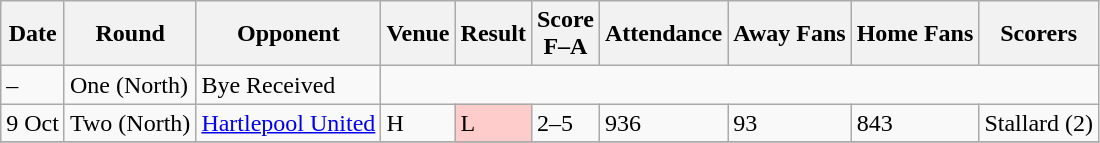<table class="wikitable">
<tr>
<th>Date</th>
<th>Round</th>
<th>Opponent</th>
<th>Venue</th>
<th>Result</th>
<th>Score<br>F–A</th>
<th>Attendance</th>
<th>Away Fans</th>
<th>Home Fans</th>
<th>Scorers</th>
</tr>
<tr>
<td>–</td>
<td>One (North)</td>
<td>Bye Received<br></td>
</tr>
<tr>
<td>9 Oct</td>
<td>Two (North)</td>
<td><a href='#'>Hartlepool United</a></td>
<td>H</td>
<td bgcolor="#FFCCCC">L</td>
<td>2–5</td>
<td>936</td>
<td>93</td>
<td>843</td>
<td>Stallard (2)</td>
</tr>
<tr>
</tr>
</table>
